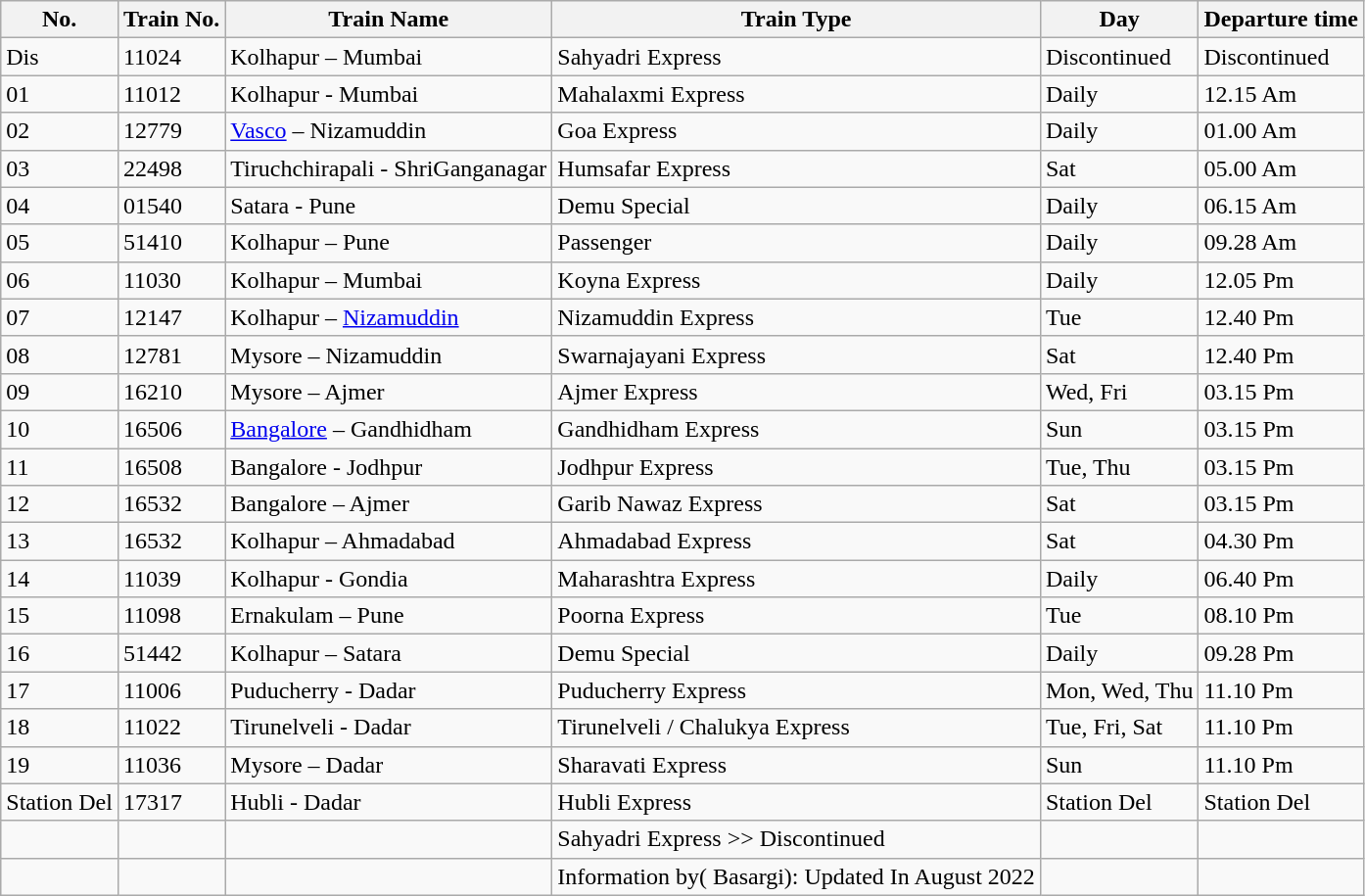<table class="wikitable sortable">
<tr>
<th>No.</th>
<th>Train No.</th>
<th>Train Name</th>
<th>Train Type</th>
<th>Day</th>
<th>Departure time</th>
</tr>
<tr>
<td>Dis</td>
<td>11024</td>
<td>Kolhapur – Mumbai</td>
<td>Sahyadri Express</td>
<td>Discontinued</td>
<td>Discontinued</td>
</tr>
<tr>
<td>01</td>
<td>11012</td>
<td>Kolhapur - Mumbai</td>
<td>Mahalaxmi Express</td>
<td>Daily</td>
<td>12.15 Am</td>
</tr>
<tr>
<td>02</td>
<td>12779</td>
<td><a href='#'>Vasco</a> – Nizamuddin</td>
<td>Goa Express</td>
<td>Daily</td>
<td>01.00 Am</td>
</tr>
<tr>
<td>03</td>
<td>22498</td>
<td>Tiruchchirapali - ShriGanganagar</td>
<td>Humsafar Express</td>
<td>Sat</td>
<td>05.00 Am</td>
</tr>
<tr>
<td>04</td>
<td>01540</td>
<td>Satara - Pune</td>
<td>Demu Special</td>
<td>Daily</td>
<td>06.15 Am</td>
</tr>
<tr>
<td>05</td>
<td>51410</td>
<td>Kolhapur – Pune</td>
<td>Passenger</td>
<td>Daily</td>
<td>09.28 Am</td>
</tr>
<tr>
<td>06</td>
<td>11030</td>
<td>Kolhapur – Mumbai</td>
<td>Koyna Express</td>
<td>Daily</td>
<td>12.05 Pm</td>
</tr>
<tr>
<td>07</td>
<td>12147</td>
<td>Kolhapur – <a href='#'>Nizamuddin</a></td>
<td>Nizamuddin Express</td>
<td>Tue</td>
<td>12.40 Pm</td>
</tr>
<tr>
<td>08</td>
<td>12781</td>
<td>Mysore – Nizamuddin</td>
<td>Swarnajayani Express</td>
<td>Sat</td>
<td>12.40 Pm</td>
</tr>
<tr>
<td>09</td>
<td>16210</td>
<td>Mysore – Ajmer</td>
<td>Ajmer Express</td>
<td>Wed, Fri</td>
<td>03.15 Pm</td>
</tr>
<tr>
<td>10</td>
<td>16506</td>
<td><a href='#'>Bangalore</a> – Gandhidham</td>
<td>Gandhidham Express</td>
<td>Sun</td>
<td>03.15 Pm</td>
</tr>
<tr>
<td>11</td>
<td>16508</td>
<td>Bangalore - Jodhpur</td>
<td>Jodhpur Express</td>
<td>Tue, Thu</td>
<td>03.15 Pm</td>
</tr>
<tr>
<td>12</td>
<td>16532</td>
<td>Bangalore – Ajmer</td>
<td>Garib Nawaz Express</td>
<td>Sat</td>
<td>03.15 Pm</td>
</tr>
<tr>
<td>13</td>
<td>16532</td>
<td>Kolhapur – Ahmadabad</td>
<td>Ahmadabad Express</td>
<td>Sat</td>
<td>04.30 Pm</td>
</tr>
<tr>
<td>14</td>
<td>11039</td>
<td>Kolhapur - Gondia</td>
<td>Maharashtra Express</td>
<td>Daily</td>
<td>06.40 Pm</td>
</tr>
<tr>
<td>15</td>
<td>11098</td>
<td>Ernakulam – Pune</td>
<td>Poorna Express</td>
<td>Tue</td>
<td>08.10 Pm</td>
</tr>
<tr>
<td>16</td>
<td>51442</td>
<td>Kolhapur – Satara</td>
<td>Demu Special</td>
<td>Daily</td>
<td>09.28 Pm</td>
</tr>
<tr>
<td>17</td>
<td>11006</td>
<td>Puducherry - Dadar</td>
<td>Puducherry Express</td>
<td>Mon, Wed, Thu</td>
<td>11.10 Pm</td>
</tr>
<tr>
<td>18</td>
<td>11022</td>
<td>Tirunelveli - Dadar</td>
<td>Tirunelveli / Chalukya Express</td>
<td>Tue, Fri, Sat</td>
<td>11.10 Pm</td>
</tr>
<tr>
<td>19</td>
<td>11036</td>
<td>Mysore – Dadar</td>
<td>Sharavati Express</td>
<td>Sun</td>
<td>11.10 Pm</td>
</tr>
<tr>
<td>Station Del</td>
<td>17317</td>
<td>Hubli - Dadar</td>
<td>Hubli Express</td>
<td>Station Del</td>
<td>Station Del</td>
</tr>
<tr>
<td></td>
<td></td>
<td></td>
<td>Sahyadri Express >> Discontinued</td>
<td></td>
<td></td>
</tr>
<tr>
<td></td>
<td></td>
<td></td>
<td>Information by( Basargi): Updated In August 2022</td>
<td></td>
<td></td>
</tr>
</table>
